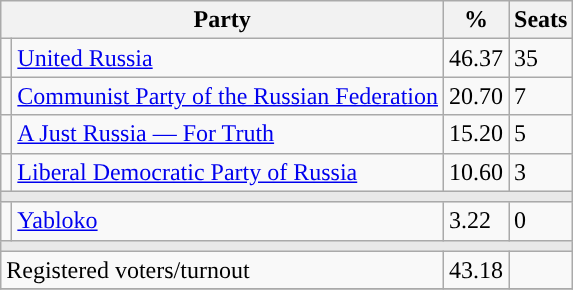<table class="wikitable">
<tr>
<th colspan=2>Party</th>
<th>%</th>
<th>Seats</th>
</tr>
<tr>
<td style="background:"></td>
<td><a href='#'>United Russia</a></td>
<td>46.37</td>
<td>35</td>
</tr>
<tr>
<td style="background:"></td>
<td><a href='#'>Communist Party of the Russian Federation</a></td>
<td>20.70</td>
<td>7</td>
</tr>
<tr>
<td style="background:"></td>
<td><a href='#'>A Just Russia — For Truth</a></td>
<td>15.20</td>
<td>5</td>
</tr>
<tr>
<td style="background:"></td>
<td><a href='#'>Liberal Democratic Party of Russia</a></td>
<td>10.60</td>
<td>3</td>
</tr>
<tr>
<td colspan=4 style="background:#E9E9E9;"></td>
</tr>
<tr>
<td style="background:"></td>
<td><a href='#'>Yabloko</a></td>
<td>3.22</td>
<td>0</td>
</tr>
<tr>
<td colspan=4 style="background:#E9E9E9;"></td>
</tr>
<tr>
<td align=left colspan=2>Registered voters/turnout</td>
<td>43.18</td>
<td></td>
</tr>
<tr>
</tr>
</table>
